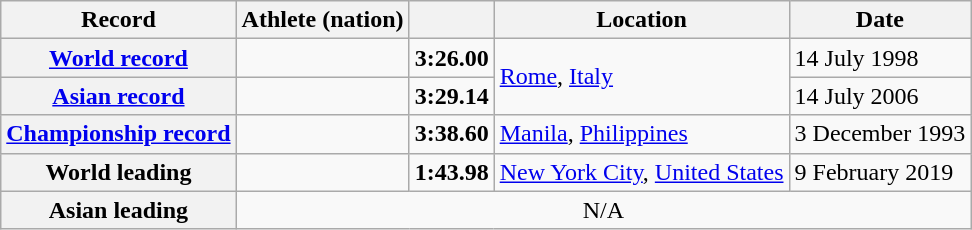<table class="wikitable">
<tr>
<th scope="col">Record</th>
<th scope="col">Athlete (nation)</th>
<th scope="col"></th>
<th scope="col">Location</th>
<th scope="col">Date</th>
</tr>
<tr>
<th scope="row"><a href='#'>World record</a></th>
<td></td>
<td align="center"><strong>3:26.00</strong></td>
<td rowspan="2"><a href='#'>Rome</a>, <a href='#'>Italy</a></td>
<td>14 July 1998</td>
</tr>
<tr>
<th scope="row"><a href='#'>Asian record</a></th>
<td></td>
<td align="center"><strong>3:29.14</strong></td>
<td>14 July 2006</td>
</tr>
<tr>
<th><a href='#'>Championship record</a></th>
<td></td>
<td align="center"><strong>3:38.60</strong></td>
<td><a href='#'>Manila</a>, <a href='#'>Philippines</a></td>
<td>3 December 1993</td>
</tr>
<tr>
<th scope="row">World leading</th>
<td></td>
<td align="center"><strong>1:43.98</strong></td>
<td><a href='#'>New York City</a>, <a href='#'>United States</a></td>
<td>9 February 2019</td>
</tr>
<tr>
<th scope="row">Asian leading</th>
<td colspan="4" align="center">N/A</td>
</tr>
</table>
